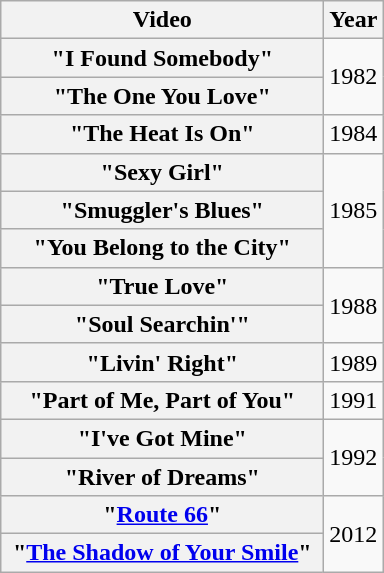<table class="wikitable plainrowheaders">
<tr>
<th style="width:13em;">Video</th>
<th>Year</th>
</tr>
<tr>
<th scope="row">"I Found Somebody"</th>
<td rowspan="2">1982</td>
</tr>
<tr>
<th scope="row">"The One You Love"</th>
</tr>
<tr>
<th scope="row">"The Heat Is On"</th>
<td>1984</td>
</tr>
<tr>
<th scope="row">"Sexy Girl"</th>
<td rowspan="3">1985</td>
</tr>
<tr>
<th scope="row">"Smuggler's Blues"</th>
</tr>
<tr>
<th scope="row">"You Belong to the City"</th>
</tr>
<tr>
<th scope="row">"True Love"</th>
<td rowspan="2">1988</td>
</tr>
<tr>
<th scope="row">"Soul Searchin'"</th>
</tr>
<tr>
<th scope="row">"Livin' Right"</th>
<td>1989</td>
</tr>
<tr>
<th scope="row">"Part of Me, Part of You"</th>
<td>1991</td>
</tr>
<tr>
<th scope="row">"I've Got Mine"</th>
<td rowspan="2">1992</td>
</tr>
<tr>
<th scope="row">"River of Dreams"</th>
</tr>
<tr>
<th scope="row">"<a href='#'>Route 66</a>"</th>
<td rowspan="2">2012</td>
</tr>
<tr>
<th scope="row">"<a href='#'>The Shadow of Your Smile</a>"</th>
</tr>
</table>
